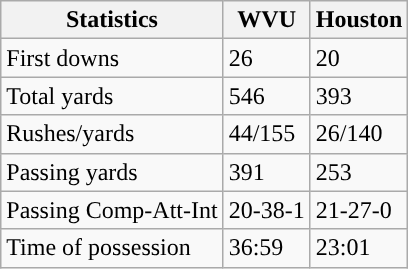<table class="wikitable" style="float: left;">
<tr>
<th>Statistics</th>
<th>WVU</th>
<th>Houston</th>
</tr>
<tr>
<td>First downs</td>
<td>26</td>
<td>20</td>
</tr>
<tr>
<td>Total yards</td>
<td>546</td>
<td>393</td>
</tr>
<tr>
<td>Rushes/yards</td>
<td>44/155</td>
<td>26/140</td>
</tr>
<tr>
<td>Passing yards</td>
<td>391</td>
<td>253</td>
</tr>
<tr>
<td>Passing Comp-Att-Int</td>
<td>20-38-1</td>
<td>21-27-0</td>
</tr>
<tr>
<td>Time of possession</td>
<td>36:59</td>
<td>23:01</td>
</tr>
</table>
